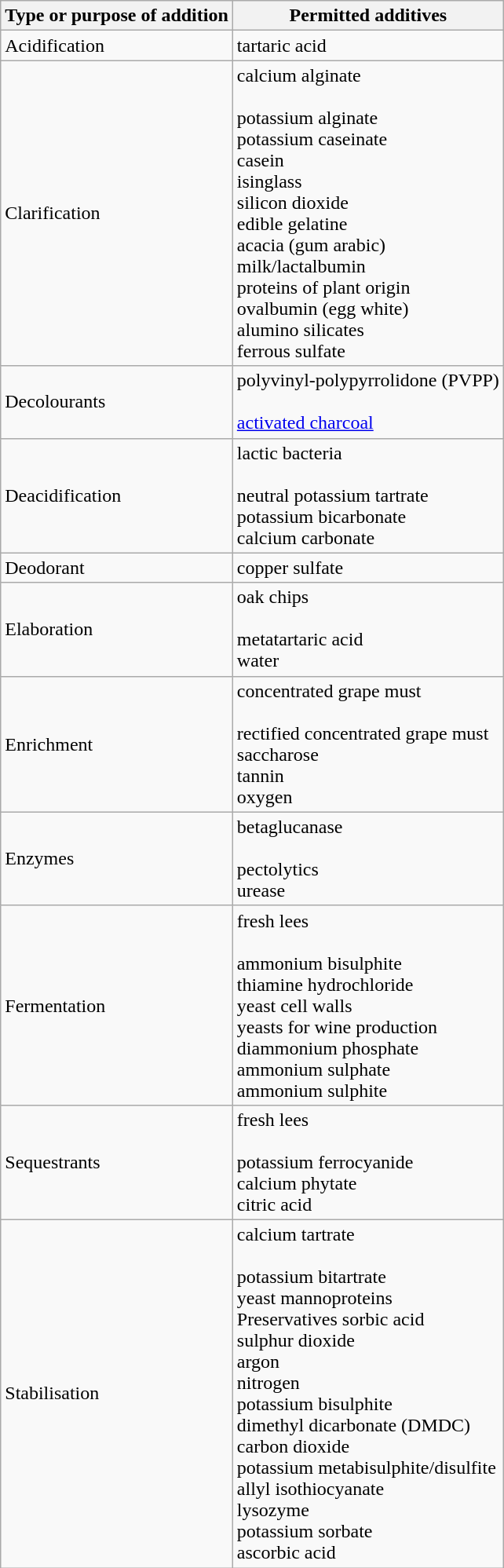<table class="wikitable">
<tr>
<th>Type or purpose of addition</th>
<th>Permitted additives</th>
</tr>
<tr>
<td>Acidification</td>
<td>tartaric acid</td>
</tr>
<tr>
<td>Clarification</td>
<td>calcium alginate<br><br>potassium alginate<br>
potassium caseinate<br>
casein<br>
isinglass<br>
silicon dioxide<br>
edible gelatine<br>
acacia (gum arabic)<br>
milk/lactalbumin<br>
proteins of plant origin<br>
ovalbumin (egg white)<br>
alumino silicates<br>
ferrous sulfate<br></td>
</tr>
<tr>
<td>Decolourants</td>
<td>polyvinyl-polypyrrolidone (PVPP)<br><br><a href='#'>activated charcoal</a><br></td>
</tr>
<tr>
<td>Deacidification</td>
<td>lactic bacteria<br><br>neutral potassium tartrate<br>
potassium bicarbonate<br>
calcium carbonate<br></td>
</tr>
<tr>
<td>Deodorant</td>
<td>copper sulfate</td>
</tr>
<tr>
<td>Elaboration</td>
<td>oak chips<br><br>metatartaric acid<br>
water</td>
</tr>
<tr>
<td>Enrichment</td>
<td>concentrated grape must<br><br>rectified concentrated grape must<br>
saccharose<br>
tannin<br>
oxygen</td>
</tr>
<tr>
<td>Enzymes</td>
<td>betaglucanase<br><br>pectolytics<br>
urease</td>
</tr>
<tr>
<td>Fermentation</td>
<td>fresh lees<br><br>ammonium bisulphite<br>
thiamine hydrochloride<br>
yeast cell walls<br>
yeasts for wine production<br>
diammonium phosphate<br>
ammonium sulphate<br>
ammonium sulphite<br></td>
</tr>
<tr>
<td>Sequestrants</td>
<td>fresh lees<br><br>potassium ferrocyanide<br>
calcium phytate<br>
citric acid</td>
</tr>
<tr>
<td>Stabilisation</td>
<td>calcium tartrate<br><br>potassium bitartrate<br>
yeast mannoproteins<br>
Preservatives	sorbic acid<br>
sulphur dioxide<br>
argon<br>
nitrogen<br>
potassium bisulphite<br>
dimethyl dicarbonate (DMDC)<br>
carbon dioxide<br>
potassium metabisulphite/disulfite<br>
allyl isothiocyanate<br>
lysozyme<br>
potassium sorbate<br>
ascorbic acid<br></td>
</tr>
</table>
